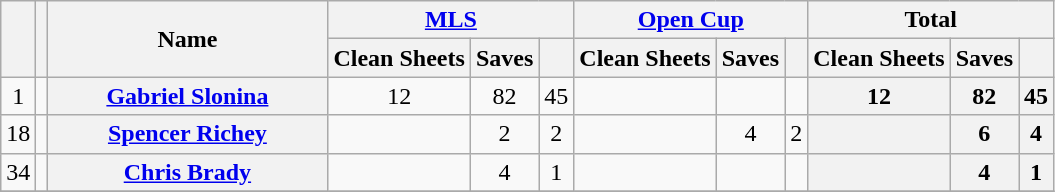<table class="wikitable sortable" style="text-align:center">
<tr>
<th rowspan="2"></th>
<th rowspan="2"></th>
<th rowspan="2" style="width:180px;">Name</th>
<th colspan="3" style="width:87px;"><a href='#'>MLS</a></th>
<th colspan="3" style="width:87px;"><a href='#'>Open Cup</a></th>
<th colspan="3" style="width:87px;">Total</th>
</tr>
<tr>
<th>Clean Sheets</th>
<th>Saves</th>
<th></th>
<th>Clean Sheets</th>
<th>Saves</th>
<th></th>
<th>Clean Sheets</th>
<th>Saves</th>
<th></th>
</tr>
<tr>
<td>1</td>
<td></td>
<th><a href='#'>Gabriel Slonina</a><br></th>
<td>12</td>
<td>82</td>
<td>45<br></td>
<td></td>
<td></td>
<td><br></td>
<th>12</th>
<th>82</th>
<th>45</th>
</tr>
<tr>
<td>18</td>
<td></td>
<th><a href='#'>Spencer Richey</a><br></th>
<td></td>
<td>2</td>
<td>2<br></td>
<td></td>
<td>4</td>
<td>2<br></td>
<th></th>
<th>6</th>
<th>4</th>
</tr>
<tr>
<td>34</td>
<td></td>
<th><a href='#'>Chris Brady</a><br></th>
<td></td>
<td>4</td>
<td>1<br></td>
<td></td>
<td></td>
<td><br></td>
<th></th>
<th>4</th>
<th>1</th>
</tr>
<tr>
</tr>
</table>
